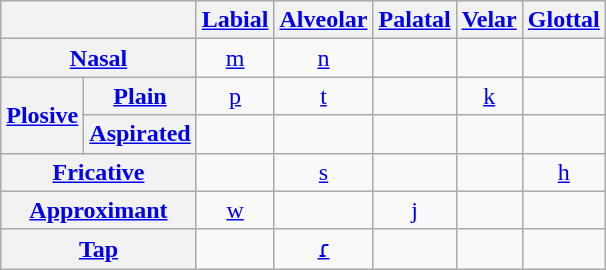<table class="wikitable" style="text-align: center">
<tr>
<th colspan="2"></th>
<th><a href='#'>Labial</a></th>
<th><a href='#'>Alveolar</a></th>
<th><a href='#'>Palatal</a></th>
<th><a href='#'>Velar</a></th>
<th><a href='#'>Glottal</a></th>
</tr>
<tr>
<th colspan="2"><a href='#'>Nasal</a></th>
<td><a href='#'>m</a></td>
<td><a href='#'>n</a></td>
<td></td>
<td></td>
<td></td>
</tr>
<tr>
<th rowspan="2"><a href='#'>Plosive</a></th>
<th><a href='#'>Plain</a></th>
<td><a href='#'>p</a></td>
<td><a href='#'>t</a></td>
<td></td>
<td><a href='#'>k</a></td>
<td></td>
</tr>
<tr>
<th><a href='#'>Aspirated</a></th>
<td></td>
<td></td>
<td></td>
<td></td>
<td></td>
</tr>
<tr>
<th colspan="2"><a href='#'>Fricative</a></th>
<td></td>
<td><a href='#'>s</a></td>
<td></td>
<td></td>
<td><a href='#'>h</a></td>
</tr>
<tr>
<th colspan="2"><a href='#'>Approximant</a></th>
<td><a href='#'>w</a></td>
<td></td>
<td><a href='#'>j</a></td>
<td></td>
<td></td>
</tr>
<tr>
<th colspan="2"><a href='#'>Tap</a></th>
<td></td>
<td><a href='#'>ɾ</a></td>
<td></td>
<td></td>
<td></td>
</tr>
</table>
